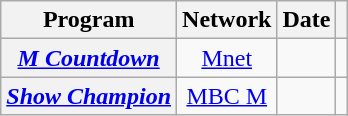<table class="wikitable plainrowheaders sortable" style="text-align:center">
<tr>
<th scope="col">Program</th>
<th scope="col">Network</th>
<th scope="col">Date</th>
<th scope="col" class="unsortable"></th>
</tr>
<tr>
<th scope="row"><em><a href='#'>M Countdown</a></em></th>
<td><a href='#'>Mnet</a></td>
<td></td>
<td></td>
</tr>
<tr>
<th scope="row"><em><a href='#'>Show Champion</a></em></th>
<td><a href='#'>MBC M</a></td>
<td></td>
<td></td>
</tr>
</table>
